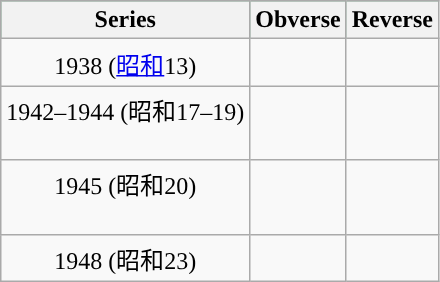<table class="wikitable">
<tr style="background:#2E8B57;">
<th>Series</th>
<th>Obverse</th>
<th>Reverse</th>
</tr>
<tr>
<td align="center">1938 (<a href='#'>昭和</a>13)<br></td>
<td></td>
<td></td>
</tr>
<tr>
<td align="center">1942–1944 (昭和17–19)<br><br></td>
<td></td>
<td></td>
</tr>
<tr>
<td align="center">1945 (昭和20)<br><br></td>
<td></td>
<td></td>
</tr>
<tr>
<td align="center">1948 (昭和23)<br></td>
<td></td>
<td></td>
</tr>
</table>
